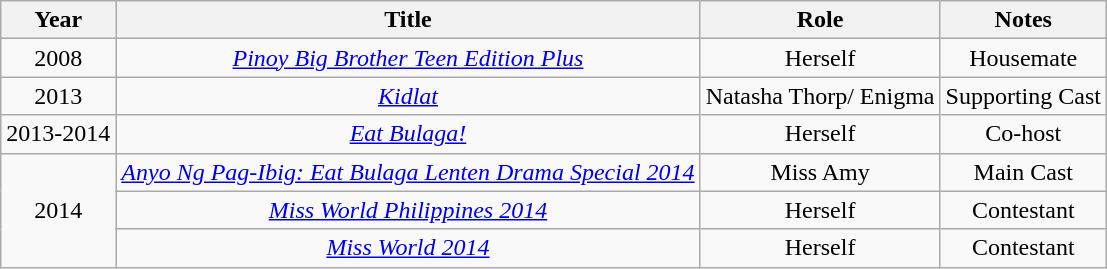<table class="wikitable" style="text-align:center;">
<tr>
<th>Year</th>
<th>Title</th>
<th>Role</th>
<th>Notes</th>
</tr>
<tr>
<td>2008</td>
<td><em><a href='#'>Pinoy Big Brother Teen Edition Plus</a></em></td>
<td>Herself</td>
<td>Housemate</td>
</tr>
<tr>
<td>2013</td>
<td><em><a href='#'>Kidlat</a></em></td>
<td>Natasha Thorp/ Enigma</td>
<td>Supporting Cast</td>
</tr>
<tr>
<td>2013-2014</td>
<td><em><a href='#'>Eat Bulaga!</a></em></td>
<td>Herself</td>
<td>Co-host</td>
</tr>
<tr>
<td Rowspan=3>2014</td>
<td><em><a href='#'>Anyo Ng Pag-Ibig: Eat Bulaga Lenten Drama Special 2014</a></em></td>
<td>Miss Amy</td>
<td>Main Cast</td>
</tr>
<tr>
<td><em><a href='#'>Miss World Philippines 2014</a></em></td>
<td>Herself</td>
<td>Contestant</td>
</tr>
<tr>
<td><em><a href='#'>Miss World 2014</a></em></td>
<td>Herself</td>
<td>Contestant</td>
</tr>
</table>
